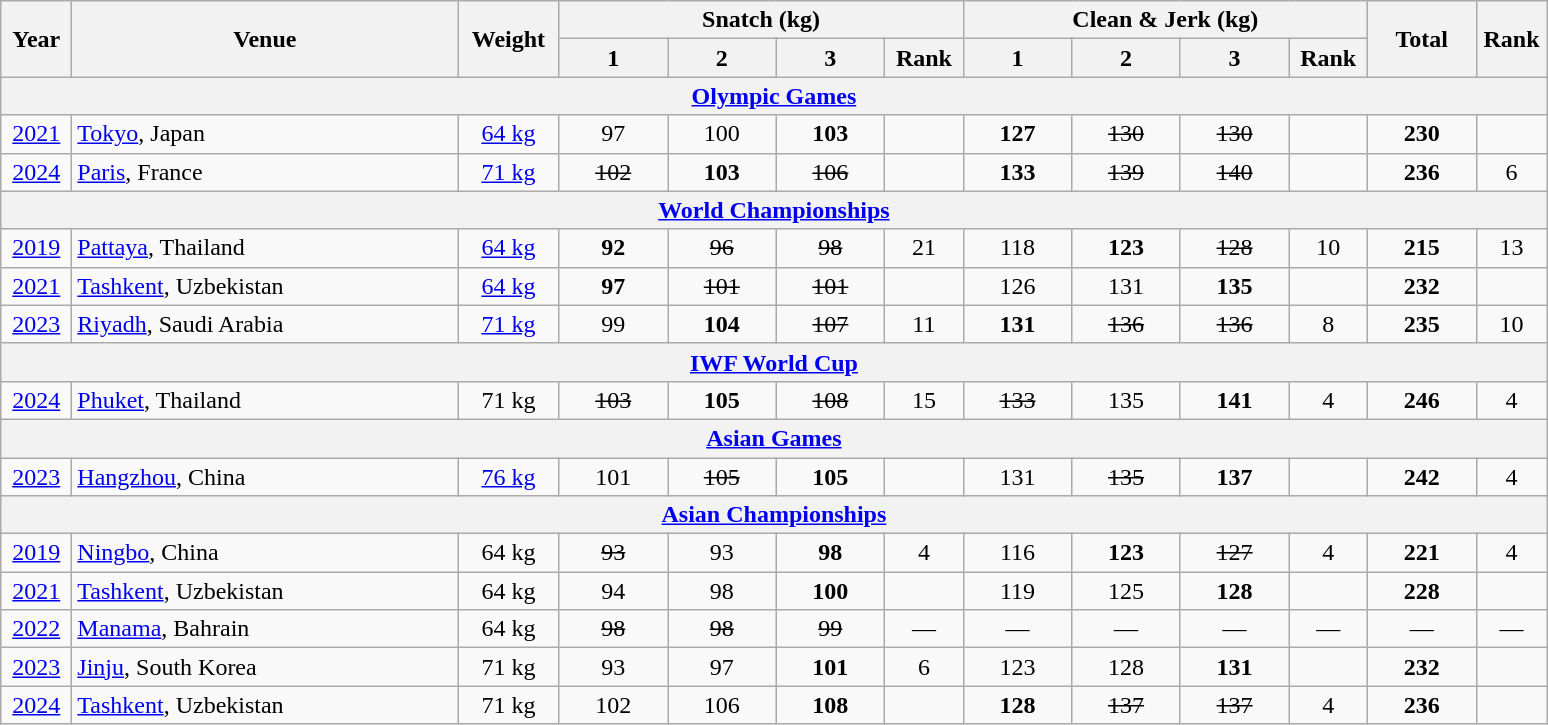<table class = "wikitable" style="text-align:center;">
<tr>
<th rowspan=2 width=40>Year</th>
<th rowspan=2 width=250>Venue</th>
<th rowspan=2 width=60>Weight</th>
<th colspan=4>Snatch (kg)</th>
<th colspan=4>Clean & Jerk (kg)</th>
<th rowspan=2 width=65>Total</th>
<th rowspan=2 width=40>Rank</th>
</tr>
<tr>
<th width=65>1</th>
<th width=65>2</th>
<th width=65>3</th>
<th width=45>Rank</th>
<th width=65>1</th>
<th width=65>2</th>
<th width=65>3</th>
<th width=45>Rank</th>
</tr>
<tr>
<th colspan=13><a href='#'>Olympic Games</a></th>
</tr>
<tr>
<td><a href='#'>2021</a></td>
<td align=left><a href='#'>Tokyo</a>, Japan</td>
<td><a href='#'>64 kg</a></td>
<td>97</td>
<td>100</td>
<td><strong>103</strong></td>
<td></td>
<td><strong>127</strong></td>
<td><s>130</s></td>
<td><s>130</s></td>
<td></td>
<td><strong>230</strong></td>
<td></td>
</tr>
<tr>
<td><a href='#'>2024</a></td>
<td align=left><a href='#'>Paris</a>, France</td>
<td><a href='#'>71 kg</a></td>
<td><s>102</s></td>
<td><strong>103</strong></td>
<td><s>106</s></td>
<td></td>
<td><strong>133</strong></td>
<td><s>139</s></td>
<td><s>140</s></td>
<td></td>
<td><strong>236</strong></td>
<td>6</td>
</tr>
<tr>
<th colspan=13><a href='#'>World Championships</a></th>
</tr>
<tr>
<td><a href='#'>2019</a></td>
<td align=left><a href='#'>Pattaya</a>, Thailand</td>
<td><a href='#'>64 kg</a></td>
<td><strong>92</strong></td>
<td><s>96</s></td>
<td><s>98</s></td>
<td>21</td>
<td>118</td>
<td><strong>123</strong></td>
<td><s>128</s></td>
<td>10</td>
<td><strong>215</strong></td>
<td>13</td>
</tr>
<tr>
<td><a href='#'>2021</a></td>
<td align=left><a href='#'>Tashkent</a>, Uzbekistan</td>
<td><a href='#'>64 kg</a></td>
<td><strong>97</strong></td>
<td><s>101</s></td>
<td><s>101</s></td>
<td></td>
<td>126</td>
<td>131</td>
<td><strong>135</strong></td>
<td></td>
<td><strong>232</strong></td>
<td></td>
</tr>
<tr>
<td><a href='#'>2023</a></td>
<td align=left><a href='#'>Riyadh</a>, Saudi Arabia</td>
<td><a href='#'>71 kg</a></td>
<td>99</td>
<td><strong>104</strong></td>
<td><s>107</s></td>
<td>11</td>
<td><strong>131</strong></td>
<td><s>136</s></td>
<td><s>136</s></td>
<td>8</td>
<td><strong>235</strong></td>
<td>10</td>
</tr>
<tr>
<th colspan=13><a href='#'>IWF World Cup</a></th>
</tr>
<tr>
<td><a href='#'>2024</a></td>
<td align=left><a href='#'>Phuket</a>, Thailand</td>
<td>71 kg</td>
<td><s>103</s></td>
<td><strong>105</strong></td>
<td><s>108</s></td>
<td>15</td>
<td><s>133</s></td>
<td>135</td>
<td><strong>141</strong></td>
<td>4</td>
<td><strong>246</strong></td>
<td>4</td>
</tr>
<tr>
<th colspan=13><a href='#'>Asian Games</a></th>
</tr>
<tr>
<td><a href='#'>2023</a></td>
<td align=left><a href='#'>Hangzhou</a>, China</td>
<td><a href='#'>76 kg</a></td>
<td>101</td>
<td><s>105</s></td>
<td><strong>105</strong></td>
<td></td>
<td>131</td>
<td><s>135</s></td>
<td><strong>137</strong></td>
<td></td>
<td><strong>242</strong></td>
<td>4</td>
</tr>
<tr>
<th colspan=13><a href='#'>Asian Championships</a></th>
</tr>
<tr>
<td><a href='#'>2019</a></td>
<td align=left><a href='#'>Ningbo</a>, China</td>
<td>64 kg</td>
<td><s>93</s></td>
<td>93</td>
<td><strong>98</strong></td>
<td>4</td>
<td>116</td>
<td><strong>123</strong></td>
<td><s>127</s></td>
<td>4</td>
<td><strong>221</strong></td>
<td>4</td>
</tr>
<tr>
<td><a href='#'>2021</a></td>
<td align=left><a href='#'>Tashkent</a>, Uzbekistan</td>
<td>64 kg</td>
<td>94</td>
<td>98</td>
<td><strong>100</strong></td>
<td></td>
<td>119</td>
<td>125</td>
<td><strong>128</strong></td>
<td></td>
<td><strong>228</strong></td>
<td></td>
</tr>
<tr>
<td><a href='#'>2022</a></td>
<td align=left><a href='#'>Manama</a>, Bahrain</td>
<td>64 kg</td>
<td><s>98</s></td>
<td><s>98</s></td>
<td><s>99</s></td>
<td>—</td>
<td>—</td>
<td>—</td>
<td>—</td>
<td>—</td>
<td>—</td>
<td>—</td>
</tr>
<tr>
<td><a href='#'>2023</a></td>
<td align=left><a href='#'>Jinju</a>, South Korea</td>
<td>71 kg</td>
<td>93</td>
<td>97</td>
<td><strong>101</strong></td>
<td>6</td>
<td>123</td>
<td>128</td>
<td><strong>131</strong></td>
<td></td>
<td><strong>232</strong></td>
<td></td>
</tr>
<tr>
<td><a href='#'>2024</a></td>
<td align=left><a href='#'>Tashkent</a>, Uzbekistan</td>
<td>71 kg</td>
<td>102</td>
<td>106</td>
<td><strong>108</strong></td>
<td></td>
<td><strong>128</strong></td>
<td><s>137</s></td>
<td><s>137</s></td>
<td>4</td>
<td><strong>236</strong></td>
<td></td>
</tr>
</table>
